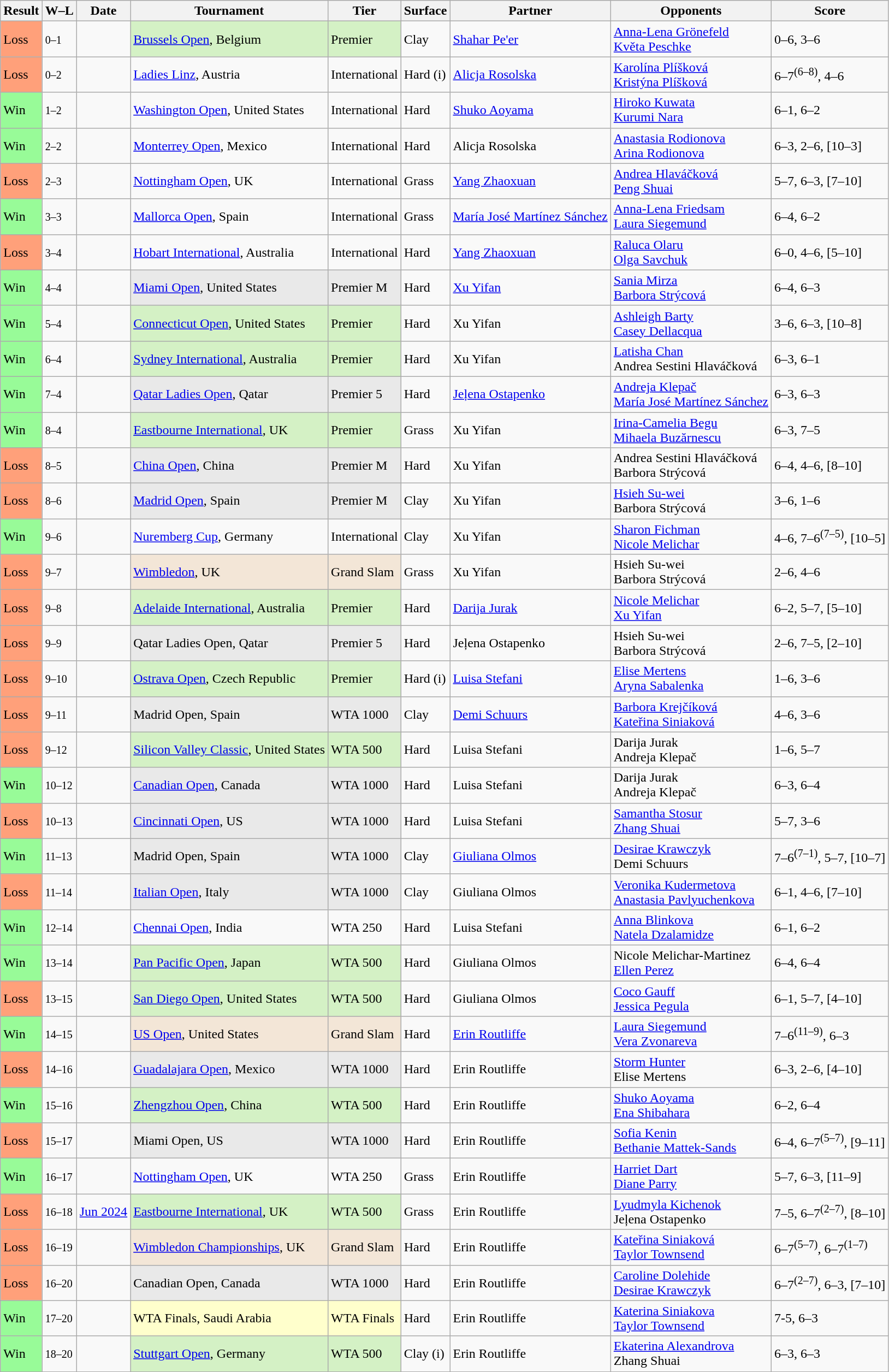<table class="sortable wikitable">
<tr>
<th>Result</th>
<th class=unsortable>W–L</th>
<th>Date</th>
<th>Tournament</th>
<th>Tier</th>
<th>Surface</th>
<th>Partner</th>
<th>Opponents</th>
<th class=unsortable>Score</th>
</tr>
<tr>
<td style=background:#ffa07a>Loss</td>
<td><small>0–1</small></td>
<td><a href='#'></a></td>
<td style=background:#d4f1c5><a href='#'>Brussels Open</a>, Belgium</td>
<td style=background:#d4f1c5>Premier</td>
<td>Clay</td>
<td> <a href='#'>Shahar Pe'er</a></td>
<td> <a href='#'>Anna-Lena Grönefeld</a> <br>  <a href='#'>Květa Peschke</a></td>
<td>0–6, 3–6</td>
</tr>
<tr>
<td style=background:#ffa07a>Loss</td>
<td><small>0–2</small></td>
<td><a href='#'></a></td>
<td><a href='#'>Ladies Linz</a>, Austria</td>
<td>International</td>
<td>Hard (i)</td>
<td> <a href='#'>Alicja Rosolska</a></td>
<td> <a href='#'>Karolína Plíšková</a> <br>  <a href='#'>Kristýna Plíšková</a></td>
<td>6–7<sup>(6–8)</sup>, 4–6</td>
</tr>
<tr>
<td style=background:#98fb98>Win</td>
<td><small>1–2</small></td>
<td><a href='#'></a></td>
<td><a href='#'>Washington Open</a>, United States</td>
<td>International</td>
<td>Hard</td>
<td> <a href='#'>Shuko Aoyama</a></td>
<td> <a href='#'>Hiroko Kuwata</a> <br>  <a href='#'>Kurumi Nara</a></td>
<td>6–1, 6–2</td>
</tr>
<tr>
<td style=background:#98fb98>Win</td>
<td><small>2–2</small></td>
<td><a href='#'></a></td>
<td><a href='#'>Monterrey Open</a>, Mexico</td>
<td>International</td>
<td>Hard</td>
<td> Alicja Rosolska</td>
<td> <a href='#'>Anastasia Rodionova</a> <br>  <a href='#'>Arina Rodionova</a></td>
<td>6–3, 2–6, [10–3]</td>
</tr>
<tr>
<td style=background:#ffa07a>Loss</td>
<td><small>2–3</small></td>
<td><a href='#'></a></td>
<td><a href='#'>Nottingham Open</a>, UK</td>
<td>International</td>
<td>Grass</td>
<td> <a href='#'>Yang Zhaoxuan</a></td>
<td> <a href='#'>Andrea Hlaváčková</a> <br>  <a href='#'>Peng Shuai</a></td>
<td>5–7, 6–3, [7–10]</td>
</tr>
<tr>
<td style=background:#98fb98>Win</td>
<td><small>3–3</small></td>
<td><a href='#'></a></td>
<td><a href='#'>Mallorca Open</a>, Spain</td>
<td>International</td>
<td>Grass</td>
<td> <a href='#'>María José Martínez Sánchez</a></td>
<td> <a href='#'>Anna-Lena Friedsam</a> <br>  <a href='#'>Laura Siegemund</a></td>
<td>6–4, 6–2</td>
</tr>
<tr>
<td style=background:#ffa07a>Loss</td>
<td><small>3–4</small></td>
<td><a href='#'></a></td>
<td><a href='#'>Hobart International</a>, Australia</td>
<td>International</td>
<td>Hard</td>
<td> <a href='#'>Yang Zhaoxuan</a></td>
<td> <a href='#'>Raluca Olaru</a> <br>  <a href='#'>Olga Savchuk</a></td>
<td>6–0, 4–6, [5–10]</td>
</tr>
<tr>
<td style=background:#98fb98>Win</td>
<td><small>4–4</small></td>
<td><a href='#'></a></td>
<td style=background:#e9e9e9><a href='#'>Miami Open</a>, United States</td>
<td style=background:#e9e9e9>Premier M</td>
<td>Hard</td>
<td> <a href='#'>Xu Yifan</a></td>
<td> <a href='#'>Sania Mirza</a> <br>  <a href='#'>Barbora Strýcová</a></td>
<td>6–4, 6–3</td>
</tr>
<tr>
<td style=background:#98fb98>Win</td>
<td><small>5–4</small></td>
<td><a href='#'></a></td>
<td style=background:#d4f1c5><a href='#'>Connecticut Open</a>, United States</td>
<td style=background:#d4f1c5>Premier</td>
<td>Hard</td>
<td> Xu Yifan</td>
<td> <a href='#'>Ashleigh Barty</a> <br>  <a href='#'>Casey Dellacqua</a></td>
<td>3–6, 6–3, [10–8]</td>
</tr>
<tr>
<td style=background:#98fb98>Win</td>
<td><small>6–4</small></td>
<td><a href='#'></a></td>
<td style=background:#d4f1c5><a href='#'>Sydney International</a>, Australia</td>
<td style=background:#d4f1c5>Premier</td>
<td>Hard</td>
<td> Xu Yifan</td>
<td> <a href='#'>Latisha Chan</a> <br>  Andrea Sestini Hlaváčková</td>
<td>6–3, 6–1</td>
</tr>
<tr>
<td style=background:#98fb98>Win</td>
<td><small>7–4</small></td>
<td><a href='#'></a></td>
<td style=background:#e9e9e9><a href='#'>Qatar Ladies Open</a>, Qatar</td>
<td style=background:#e9e9e9>Premier 5</td>
<td>Hard</td>
<td> <a href='#'>Jeļena Ostapenko</a></td>
<td> <a href='#'>Andreja Klepač</a> <br>  <a href='#'>María José Martínez Sánchez</a></td>
<td>6–3, 6–3</td>
</tr>
<tr>
<td style=background:#98fb98>Win</td>
<td><small>8–4</small></td>
<td><a href='#'></a></td>
<td style=background:#d4f1c5><a href='#'>Eastbourne International</a>, UK</td>
<td style=background:#d4f1c5>Premier</td>
<td>Grass</td>
<td> Xu Yifan</td>
<td> <a href='#'>Irina-Camelia Begu</a> <br>  <a href='#'>Mihaela Buzărnescu</a></td>
<td>6–3, 7–5</td>
</tr>
<tr>
<td style=background:#ffa07a>Loss</td>
<td><small>8–5</small></td>
<td><a href='#'></a></td>
<td style=background:#e9e9e9><a href='#'>China Open</a>, China</td>
<td style=background:#e9e9e9>Premier M</td>
<td>Hard</td>
<td> Xu Yifan</td>
<td> Andrea Sestini Hlaváčková <br>  Barbora Strýcová</td>
<td>6–4, 4–6, [8–10]</td>
</tr>
<tr>
<td style=background:#ffa07a>Loss</td>
<td><small>8–6</small></td>
<td><a href='#'></a></td>
<td style=background:#e9e9e9><a href='#'>Madrid Open</a>, Spain</td>
<td style=background:#e9e9e9>Premier M</td>
<td>Clay</td>
<td> Xu Yifan</td>
<td> <a href='#'>Hsieh Su-wei</a> <br>  Barbora Strýcová</td>
<td>3–6, 1–6</td>
</tr>
<tr>
<td style=background:#98fb98>Win</td>
<td><small>9–6</small></td>
<td><a href='#'></a></td>
<td><a href='#'>Nuremberg Cup</a>, Germany</td>
<td>International</td>
<td>Clay</td>
<td> Xu Yifan</td>
<td> <a href='#'>Sharon Fichman</a> <br>  <a href='#'>Nicole Melichar</a></td>
<td>4–6, 7–6<sup>(7–5)</sup>, [10–5]</td>
</tr>
<tr>
<td style=background:#ffa07a>Loss</td>
<td><small>9–7</small></td>
<td><a href='#'></a></td>
<td style=background:#f3e6d7><a href='#'>Wimbledon</a>, UK</td>
<td style=background:#f3e6d7>Grand Slam</td>
<td>Grass</td>
<td> Xu Yifan</td>
<td> Hsieh Su-wei <br>  Barbora Strýcová</td>
<td>2–6, 4–6</td>
</tr>
<tr>
<td style=background:#ffa07a>Loss</td>
<td><small>9–8</small></td>
<td><a href='#'></a></td>
<td style=background:#d4f1c5><a href='#'>Adelaide International</a>, Australia</td>
<td style=background:#d4f1c5>Premier</td>
<td>Hard</td>
<td> <a href='#'>Darija Jurak</a></td>
<td> <a href='#'>Nicole Melichar</a> <br>  <a href='#'>Xu Yifan</a></td>
<td>6–2, 5–7, [5–10]</td>
</tr>
<tr>
<td style=background:#ffa07a>Loss</td>
<td><small>9–9</small></td>
<td><a href='#'></a></td>
<td style=background:#e9e9e9>Qatar Ladies Open, Qatar</td>
<td style=background:#e9e9e9>Premier 5</td>
<td>Hard</td>
<td> Jeļena Ostapenko</td>
<td> Hsieh Su-wei <br>  Barbora Strýcová</td>
<td>2–6, 7–5, [2–10]</td>
</tr>
<tr>
<td style=background:#ffa07a>Loss</td>
<td><small>9–10</small></td>
<td><a href='#'></a></td>
<td style=background:#d4f1c5><a href='#'>Ostrava Open</a>, Czech Republic</td>
<td style=background:#d4f1c5>Premier</td>
<td>Hard (i)</td>
<td> <a href='#'>Luisa Stefani</a></td>
<td> <a href='#'>Elise Mertens</a> <br>  <a href='#'>Aryna Sabalenka</a></td>
<td>1–6, 3–6</td>
</tr>
<tr>
<td style=background:#ffa07a>Loss</td>
<td><small>9–11</small></td>
<td><a href='#'></a></td>
<td style=background:#e9e9e9>Madrid Open, Spain</td>
<td style=background:#e9e9e9>WTA 1000</td>
<td>Clay</td>
<td> <a href='#'>Demi Schuurs</a></td>
<td> <a href='#'>Barbora Krejčíková</a> <br>  <a href='#'>Kateřina Siniaková</a></td>
<td>4–6, 3–6</td>
</tr>
<tr>
<td style=background:#ffa07a>Loss</td>
<td><small>9–12</small></td>
<td><a href='#'></a></td>
<td style=background:#d4f1c5><a href='#'>Silicon Valley Classic</a>, United States</td>
<td style=background:#d4f1c5>WTA 500</td>
<td>Hard</td>
<td> Luisa Stefani</td>
<td> Darija Jurak <br>  Andreja Klepač</td>
<td>1–6, 5–7</td>
</tr>
<tr>
<td style=background:#98fb98>Win</td>
<td><small>10–12</small></td>
<td><a href='#'></a></td>
<td style=background:#e9e9e9><a href='#'>Canadian Open</a>, Canada</td>
<td style=background:#e9e9e9>WTA 1000</td>
<td>Hard</td>
<td> Luisa Stefani</td>
<td> Darija Jurak <br>  Andreja Klepač</td>
<td>6–3, 6–4</td>
</tr>
<tr>
<td style=background:#ffa07a>Loss</td>
<td><small>10–13</small></td>
<td><a href='#'></a></td>
<td style=background:#e9e9e9><a href='#'>Cincinnati Open</a>, US</td>
<td style=background:#e9e9e9>WTA 1000</td>
<td>Hard</td>
<td> Luisa Stefani</td>
<td> <a href='#'>Samantha Stosur</a> <br>  <a href='#'>Zhang Shuai</a></td>
<td>5–7, 3–6</td>
</tr>
<tr>
<td style=background:#98fb98>Win</td>
<td><small>11–13</small></td>
<td><a href='#'></a></td>
<td style=background:#e9e9e9>Madrid Open, Spain</td>
<td style=background:#e9e9e9>WTA 1000</td>
<td>Clay</td>
<td> <a href='#'>Giuliana Olmos</a></td>
<td> <a href='#'>Desirae Krawczyk</a> <br>  Demi Schuurs</td>
<td>7–6<sup>(7–1)</sup>, 5–7, [10–7]</td>
</tr>
<tr>
<td style=background:#ffa07a>Loss</td>
<td><small>11–14</small></td>
<td><a href='#'></a></td>
<td style=background:#e9e9e9><a href='#'>Italian Open</a>, Italy</td>
<td style=background:#e9e9e9>WTA 1000</td>
<td>Clay</td>
<td> Giuliana Olmos</td>
<td> <a href='#'>Veronika Kudermetova</a> <br>  <a href='#'>Anastasia Pavlyuchenkova</a></td>
<td>6–1, 4–6, [7–10]</td>
</tr>
<tr>
<td style="background:#98fb98;">Win</td>
<td><small>12–14</small></td>
<td><a href='#'></a></td>
<td><a href='#'>Chennai Open</a>, India</td>
<td>WTA 250</td>
<td>Hard</td>
<td> Luisa Stefani</td>
<td> <a href='#'>Anna Blinkova</a> <br>  <a href='#'>Natela Dzalamidze</a></td>
<td>6–1, 6–2</td>
</tr>
<tr>
<td style=background:#98fb98>Win</td>
<td><small>13–14</small></td>
<td><a href='#'></a></td>
<td style=background:#d4f1c5><a href='#'>Pan Pacific Open</a>, Japan</td>
<td style=background:#d4f1c5>WTA 500</td>
<td>Hard</td>
<td> Giuliana Olmos</td>
<td> Nicole Melichar-Martinez <br>  <a href='#'>Ellen Perez</a></td>
<td>6–4, 6–4</td>
</tr>
<tr>
<td style=background:#ffa07a>Loss</td>
<td><small>13–15</small></td>
<td><a href='#'></a></td>
<td style=background:#d4f1c5><a href='#'>San Diego Open</a>, United States</td>
<td style=background:#d4f1c5>WTA 500</td>
<td>Hard</td>
<td> Giuliana Olmos</td>
<td> <a href='#'>Coco Gauff</a> <br>  <a href='#'>Jessica Pegula</a></td>
<td>6–1, 5–7, [4–10]</td>
</tr>
<tr>
<td style=background:#98fb98>Win</td>
<td><small>14–15</small></td>
<td><a href='#'></a></td>
<td style=background:#f3e6d7><a href='#'>US Open</a>, United States</td>
<td style=background:#f3e6d7>Grand Slam</td>
<td>Hard</td>
<td> <a href='#'>Erin Routliffe</a></td>
<td> <a href='#'>Laura Siegemund</a>  <br>  <a href='#'>Vera Zvonareva</a></td>
<td>7–6<sup>(11–9)</sup>, 6–3</td>
</tr>
<tr>
<td style=background:#ffa07a>Loss</td>
<td><small>14–16</small></td>
<td><a href='#'></a></td>
<td bgcolor="e9e9e9"><a href='#'>Guadalajara Open</a>, Mexico</td>
<td style=background:#e9e9e9>WTA 1000</td>
<td>Hard</td>
<td> Erin Routliffe</td>
<td> <a href='#'>Storm Hunter</a> <br>  Elise Mertens</td>
<td>6–3, 2–6, [4–10]</td>
</tr>
<tr>
<td style=background:#98fb98;>Win</td>
<td><small>15–16</small></td>
<td><a href='#'></a></td>
<td style=background:#d4f1c5><a href='#'>Zhengzhou Open</a>, China</td>
<td style=background:#d4f1c5>WTA 500</td>
<td>Hard</td>
<td> Erin Routliffe</td>
<td> <a href='#'>Shuko Aoyama</a> <br>  <a href='#'>Ena Shibahara</a></td>
<td>6–2, 6–4</td>
</tr>
<tr>
<td style=background:#ffa07a;>Loss</td>
<td><small>15–17</small></td>
<td><a href='#'></a></td>
<td style=background:#e9e9e9>Miami Open, US</td>
<td style=background:#e9e9e9>WTA 1000</td>
<td>Hard</td>
<td> Erin Routliffe</td>
<td> <a href='#'>Sofia Kenin</a> <br>  <a href='#'>Bethanie Mattek-Sands</a></td>
<td>6–4, 6–7<sup>(5–7)</sup>, [9–11]</td>
</tr>
<tr>
<td style="background:#98fb98;">Win</td>
<td><small>16–17</small></td>
<td><a href='#'></a></td>
<td><a href='#'>Nottingham Open</a>, UK</td>
<td>WTA 250</td>
<td>Grass</td>
<td> Erin Routliffe</td>
<td> <a href='#'>Harriet Dart</a> <br>  <a href='#'>Diane Parry</a></td>
<td>5–7, 6–3, [11–9]</td>
</tr>
<tr>
<td style=background:#ffa07a;>Loss</td>
<td><small>16–18</small></td>
<td><a href='#'>Jun 2024</a></td>
<td bgcolor=d4f1c5><a href='#'>Eastbourne International</a>, UK</td>
<td bgcolor=d4f1c5>WTA 500</td>
<td>Grass</td>
<td> Erin Routliffe</td>
<td> <a href='#'>Lyudmyla Kichenok</a> <br>  Jeļena Ostapenko</td>
<td>7–5, 6–7<sup>(2–7)</sup>, [8–10]</td>
</tr>
<tr>
<td style=background:#ffa07a;>Loss</td>
<td><small>16–19</small></td>
<td><a href='#'></a></td>
<td style=background:#f3e6d7><a href='#'>Wimbledon Championships</a>, UK</td>
<td style=background:#f3e6d7>Grand Slam</td>
<td>Hard</td>
<td> Erin Routliffe</td>
<td> <a href='#'>Kateřina Siniaková</a> <br>  <a href='#'>Taylor Townsend</a></td>
<td>6–7<sup>(5–7)</sup>, 6–7<sup>(1–7)</sup></td>
</tr>
<tr>
<td style=background:#ffa07a;>Loss</td>
<td><small>16–20</small></td>
<td><a href='#'></a></td>
<td style=background:#e9e9e9>Canadian Open, Canada</td>
<td style=background:#e9e9e9>WTA 1000</td>
<td>Hard</td>
<td> Erin Routliffe</td>
<td> <a href='#'>Caroline Dolehide</a> <br>  <a href='#'>Desirae Krawczyk</a></td>
<td>6–7<sup>(2–7)</sup>, 6–3, [7–10]</td>
</tr>
<tr>
<td style=background:#98fb98;>Win</td>
<td><small>17–20</small></td>
<td><a href='#'></a></td>
<td style=background:#ffffcc>WTA Finals, Saudi Arabia</td>
<td style=background:#ffffcc>WTA Finals</td>
<td>Hard</td>
<td> Erin Routliffe</td>
<td> <a href='#'>Katerina Siniakova</a> <br>  <a href='#'>Taylor Townsend</a></td>
<td>7-5, 6–3</td>
</tr>
<tr>
<td bgcolor="98FB98">Win</td>
<td><small>18–20</small></td>
<td><a href='#'></a></td>
<td style="background:#d4f1c5;"><a href='#'>Stuttgart Open</a>, Germany</td>
<td style="background:#d4f1c5;">WTA 500</td>
<td>Clay (i)</td>
<td> Erin Routliffe</td>
<td> <a href='#'>Ekaterina Alexandrova</a> <br>  Zhang Shuai</td>
<td>6–3, 6–3</td>
</tr>
</table>
